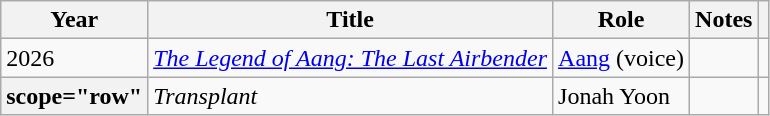<table class="wikitable plainrowheaders">
<tr>
<th scope="col">Year</th>
<th scope="col">Title</th>
<th scope="col">Role</th>
<th scope="col">Notes</th>
<th scope="col" class="unsortable"></th>
</tr>
<tr>
<td>2026</td>
<td><em><a href='#'>The Legend of Aang: The Last Airbender</a></em></td>
<td><a href='#'>Aang</a> (voice)</td>
<td></td>
<td></td>
</tr>
<tr>
<th>scope="row" </th>
<td><em>Transplant</em></td>
<td>Jonah Yoon</td>
<td></td>
<td></td>
</tr>
</table>
